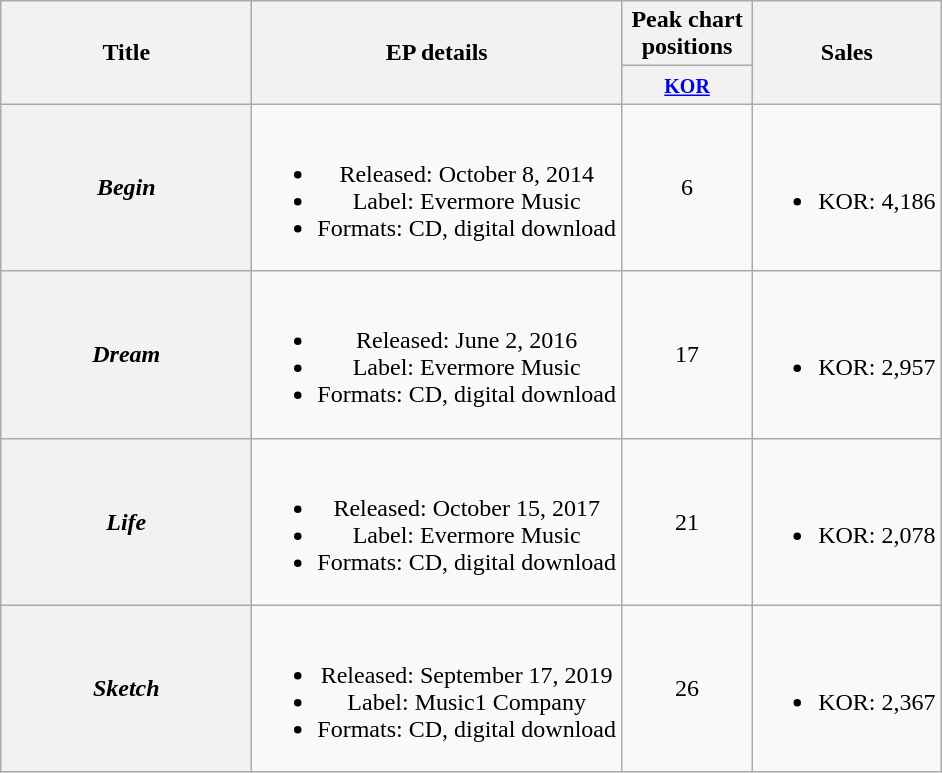<table class="wikitable plainrowheaders" style="text-align:center;">
<tr>
<th scope="col" rowspan="2" style="width:10em;">Title</th>
<th scope="col" rowspan="2">EP details</th>
<th scope="col" colspan="1" style="width:5em;">Peak chart positions</th>
<th scope="col" rowspan="2">Sales</th>
</tr>
<tr>
<th><small><a href='#'>KOR</a></small><br></th>
</tr>
<tr>
<th scope="row"><em>Begin</em></th>
<td><br><ul><li>Released: October 8, 2014</li><li>Label: Evermore Music</li><li>Formats: CD, digital download</li></ul></td>
<td>6</td>
<td><br><ul><li>KOR: 4,186</li></ul></td>
</tr>
<tr>
<th scope="row"><em>Dream</em></th>
<td><br><ul><li>Released: June 2, 2016</li><li>Label: Evermore Music</li><li>Formats: CD, digital download</li></ul></td>
<td>17</td>
<td><br><ul><li>KOR: 2,957</li></ul></td>
</tr>
<tr>
<th scope="row"><em>Life</em></th>
<td><br><ul><li>Released: October 15, 2017</li><li>Label: Evermore Music</li><li>Formats: CD, digital download</li></ul></td>
<td>21</td>
<td><br><ul><li>KOR: 2,078</li></ul></td>
</tr>
<tr>
<th scope="row"><em>Sketch</em></th>
<td><br><ul><li>Released: September 17, 2019</li><li>Label: Music1 Company</li><li>Formats: CD, digital download</li></ul></td>
<td>26</td>
<td><br><ul><li>KOR: 2,367</li></ul></td>
</tr>
</table>
